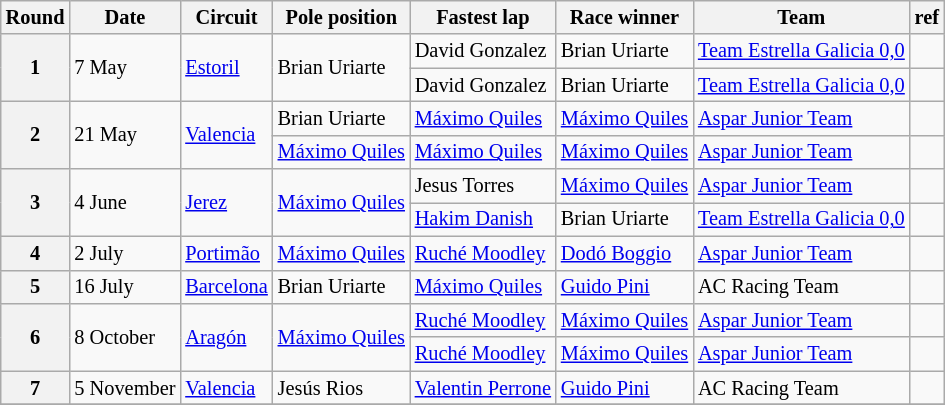<table class="wikitable" style="font-size:85%;">
<tr>
<th>Round</th>
<th>Date</th>
<th>Circuit</th>
<th>Pole position</th>
<th>Fastest lap</th>
<th>Race winner</th>
<th>Team</th>
<th>ref</th>
</tr>
<tr>
<th rowspan="2">1</th>
<td rowspan="2">7 May</td>
<td rowspan="2"><a href='#'>Estoril</a></td>
<td rowspan="2"> Brian Uriarte</td>
<td> David Gonzalez</td>
<td> Brian Uriarte</td>
<td><a href='#'>Team Estrella Galicia 0,0</a></td>
<td></td>
</tr>
<tr>
<td> David Gonzalez</td>
<td> Brian Uriarte</td>
<td><a href='#'>Team Estrella Galicia 0,0</a></td>
<td></td>
</tr>
<tr>
<th rowspan="2">2</th>
<td rowspan="2">21 May</td>
<td rowspan="2"><a href='#'>Valencia</a></td>
<td> Brian Uriarte</td>
<td> <a href='#'>Máximo Quiles</a></td>
<td> <a href='#'>Máximo Quiles</a></td>
<td><a href='#'>Aspar Junior Team</a></td>
<td></td>
</tr>
<tr>
<td> <a href='#'>Máximo Quiles</a></td>
<td> <a href='#'>Máximo Quiles</a></td>
<td> <a href='#'>Máximo Quiles</a></td>
<td><a href='#'>Aspar Junior Team</a></td>
<td></td>
</tr>
<tr>
<th rowspan="2">3</th>
<td rowspan="2">4 June</td>
<td rowspan="2"><a href='#'>Jerez</a></td>
<td rowspan="2"> <a href='#'>Máximo Quiles</a></td>
<td> Jesus Torres</td>
<td> <a href='#'>Máximo Quiles</a></td>
<td><a href='#'>Aspar Junior Team</a></td>
<td></td>
</tr>
<tr>
<td> <a href='#'>Hakim Danish</a></td>
<td> Brian Uriarte</td>
<td><a href='#'>Team Estrella Galicia 0,0</a></td>
<td></td>
</tr>
<tr>
<th>4</th>
<td>2 July</td>
<td><a href='#'>Portimão</a></td>
<td> <a href='#'>Máximo Quiles</a></td>
<td> <a href='#'>Ruché Moodley</a></td>
<td> <a href='#'>Dodó Boggio</a></td>
<td><a href='#'>Aspar Junior Team</a></td>
<td></td>
</tr>
<tr>
<th>5</th>
<td>16 July</td>
<td><a href='#'>Barcelona</a></td>
<td> Brian Uriarte</td>
<td> <a href='#'>Máximo Quiles</a></td>
<td> <a href='#'>Guido Pini</a></td>
<td>AC Racing Team</td>
<td></td>
</tr>
<tr>
<th rowspan="2">6</th>
<td rowspan="2">8 October</td>
<td rowspan="2"><a href='#'>Aragón</a></td>
<td rowspan="2"> <a href='#'>Máximo Quiles</a></td>
<td> <a href='#'>Ruché Moodley</a></td>
<td> <a href='#'>Máximo Quiles</a></td>
<td><a href='#'>Aspar Junior Team</a></td>
<td></td>
</tr>
<tr>
<td> <a href='#'>Ruché Moodley</a></td>
<td> <a href='#'>Máximo Quiles</a></td>
<td><a href='#'>Aspar Junior Team</a></td>
<td></td>
</tr>
<tr>
<th>7</th>
<td>5 November</td>
<td><a href='#'>Valencia</a></td>
<td> Jesús Rios</td>
<td> <a href='#'>Valentin Perrone</a></td>
<td> <a href='#'>Guido Pini</a></td>
<td>AC Racing Team</td>
<td></td>
</tr>
<tr>
</tr>
</table>
